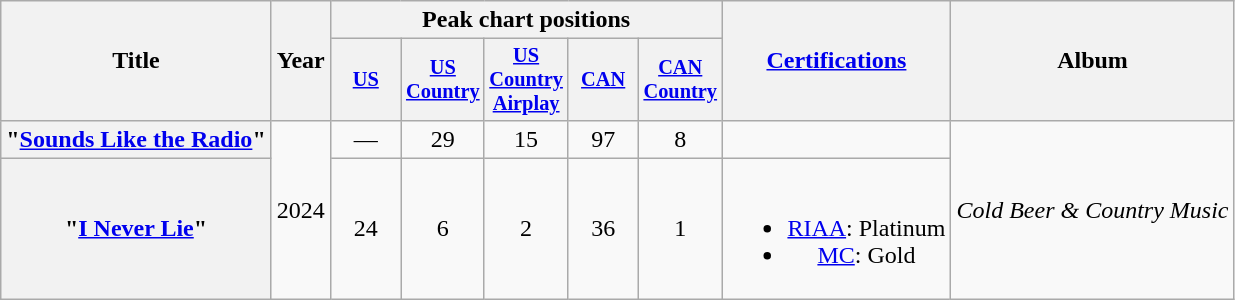<table class="wikitable plainrowheaders" style="text-align:center;">
<tr>
<th scope="col" rowspan="2">Title</th>
<th scope="col" rowspan="2">Year</th>
<th scope="col" colspan="5">Peak chart positions</th>
<th scope="col" rowspan="2"><a href='#'>Certifications</a></th>
<th scope="col" rowspan="2">Album</th>
</tr>
<tr>
<th scope="col" style="width:3em;font-size:85%"><a href='#'>US</a><br></th>
<th scope="col" style="width:3em;font-size:85%"><a href='#'>US Country</a><br></th>
<th scope="col" style="width:3em;font-size:85%"><a href='#'>US Country Airplay</a><br></th>
<th scope="col" style="width:3em;font-size:85%"><a href='#'>CAN</a><br></th>
<th scope="col" style="width:3em;font-size:85%"><a href='#'>CAN Country</a><br></th>
</tr>
<tr>
<th scope="row">"<a href='#'>Sounds Like the Radio</a>"</th>
<td rowspan="2">2024</td>
<td>—</td>
<td>29</td>
<td>15</td>
<td>97</td>
<td>8</td>
<td></td>
<td rowspan="2"><em>Cold Beer & Country Music</em></td>
</tr>
<tr>
<th scope="row">"<a href='#'>I Never Lie</a>"</th>
<td>24</td>
<td>6</td>
<td>2</td>
<td>36</td>
<td>1</td>
<td><br><ul><li><a href='#'>RIAA</a>: Platinum</li><li><a href='#'>MC</a>: Gold</li></ul></td>
</tr>
</table>
